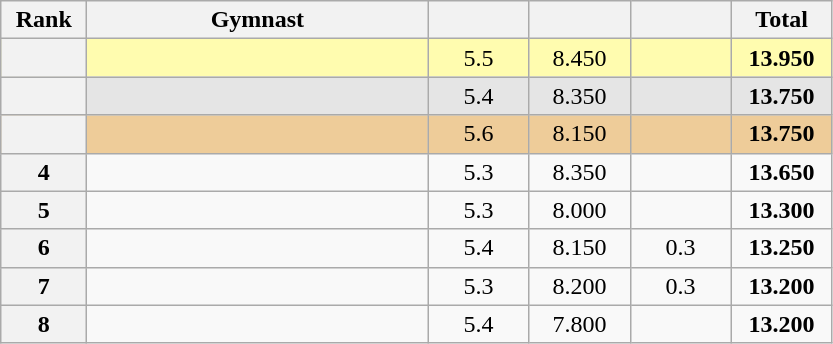<table class="wikitable sortable" style="text-align:center; font-size:100%">
<tr>
<th scope="col" style="width:50px;">Rank</th>
<th scope="col" style="width:220px;">Gymnast</th>
<th scope="col" style="width:60px;"></th>
<th scope="col" style="width:60px;"></th>
<th scope="col" style="width:60px;"></th>
<th scope="col" style="width:60px;">Total</th>
</tr>
<tr style="background:#fffcaf;">
<th scope=row style="text-align:center"></th>
<td style="text-align:left;"></td>
<td>5.5</td>
<td>8.450</td>
<td></td>
<td><strong>13.950</strong></td>
</tr>
<tr style="background:#e5e5e5;">
<th scope=row style="text-align:center"></th>
<td style="text-align:left;"></td>
<td>5.4</td>
<td>8.350</td>
<td></td>
<td><strong>13.750</strong></td>
</tr>
<tr style="background:#ec9;">
<th scope=row style="text-align:center"></th>
<td style="text-align:left;"></td>
<td>5.6</td>
<td>8.150</td>
<td></td>
<td><strong>13.750</strong></td>
</tr>
<tr>
<th scope=row style="text-align:center">4</th>
<td style="text-align:left;"></td>
<td>5.3</td>
<td>8.350</td>
<td></td>
<td><strong>13.650</strong></td>
</tr>
<tr>
<th scope=row style="text-align:center">5</th>
<td style="text-align:left;"></td>
<td>5.3</td>
<td>8.000</td>
<td></td>
<td><strong>13.300</strong></td>
</tr>
<tr>
<th scope=row style="text-align:center">6</th>
<td style="text-align:left;"></td>
<td>5.4</td>
<td>8.150</td>
<td>0.3</td>
<td><strong>13.250</strong></td>
</tr>
<tr>
<th scope=row style="text-align:center">7</th>
<td style="text-align:left;"></td>
<td>5.3</td>
<td>8.200</td>
<td>0.3</td>
<td><strong>13.200</strong></td>
</tr>
<tr>
<th scope=row style="text-align:center">8</th>
<td style="text-align:left;"></td>
<td>5.4</td>
<td>7.800</td>
<td></td>
<td><strong>13.200</strong></td>
</tr>
</table>
